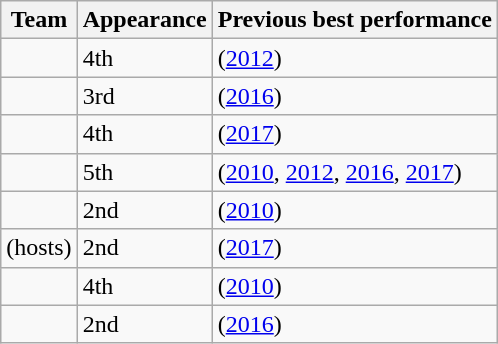<table class="wikitable sortable" style="text-align: left;">
<tr>
<th>Team</th>
<th data-sort-type="number">Appearance</th>
<th>Previous best performance</th>
</tr>
<tr>
<td></td>
<td>4th</td>
<td> (<a href='#'>2012</a>)</td>
</tr>
<tr>
<td></td>
<td>3rd</td>
<td> (<a href='#'>2016</a>)</td>
</tr>
<tr>
<td></td>
<td>4th</td>
<td> (<a href='#'>2017</a>)</td>
</tr>
<tr>
<td></td>
<td>5th</td>
<td> (<a href='#'>2010</a>, <a href='#'>2012</a>, <a href='#'>2016</a>, <a href='#'>2017</a>)</td>
</tr>
<tr>
<td></td>
<td>2nd</td>
<td> (<a href='#'>2010</a>)</td>
</tr>
<tr>
<td> (hosts)</td>
<td>2nd</td>
<td> (<a href='#'>2017</a>)</td>
</tr>
<tr>
<td></td>
<td>4th</td>
<td> (<a href='#'>2010</a>)</td>
</tr>
<tr>
<td></td>
<td>2nd</td>
<td> (<a href='#'>2016</a>)</td>
</tr>
</table>
